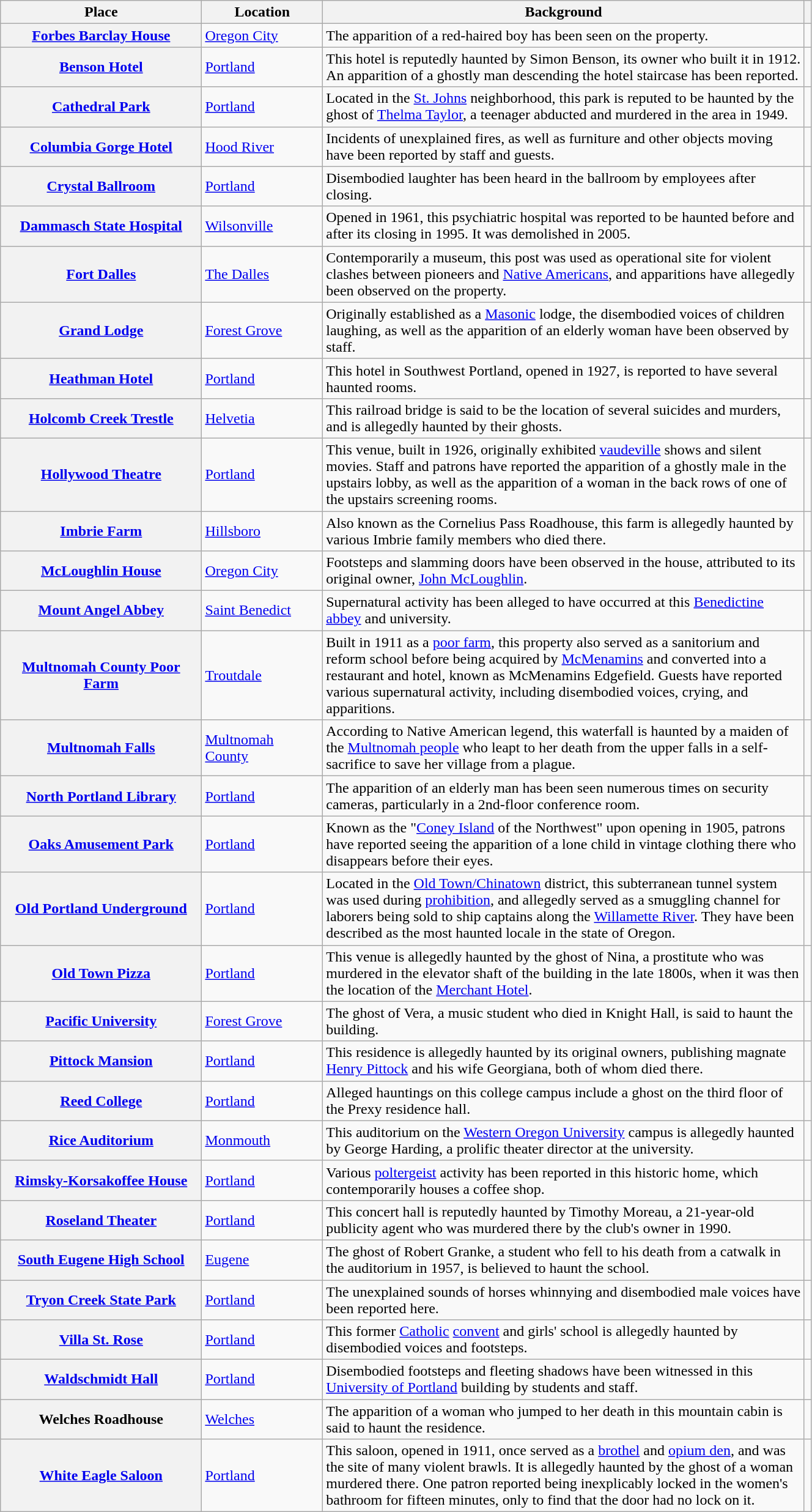<table class="wikitable sortable plainrowheaders" style="width:70%">
<tr>
<th style="width:25%">Place</th>
<th style="width:15%">Location</th>
<th style="width:60%">Background</th>
<th class="unsortable" style="width:3%"></th>
</tr>
<tr>
<th scope="row" style="text-align:center;" data-sort-value="Barclay House"><a href='#'>Forbes Barclay House</a></th>
<td><a href='#'>Oregon City</a></td>
<td>The apparition of a red-haired boy has been seen on the property.</td>
<td style="text-align:center;"></td>
</tr>
<tr>
<th scope="row" style="text-align:center;"><a href='#'>Benson Hotel</a></th>
<td><a href='#'>Portland</a></td>
<td>This hotel is reputedly haunted by Simon Benson, its owner who built it in 1912. An apparition of a ghostly man descending the hotel staircase has been reported.</td>
<td style="text-align:center;"></td>
</tr>
<tr>
<th scope="row" style="text-align:center;"><a href='#'>Cathedral Park</a></th>
<td><a href='#'>Portland</a></td>
<td>Located in the <a href='#'>St. Johns</a> neighborhood, this park is reputed to be haunted by the ghost of <a href='#'>Thelma Taylor</a>, a teenager abducted and murdered in the area in 1949.</td>
<td style="text-align:center;"></td>
</tr>
<tr>
<th scope="row" style="text-align:center;"><a href='#'>Columbia Gorge Hotel</a></th>
<td><a href='#'>Hood River</a></td>
<td>Incidents of unexplained fires, as well as furniture and other objects moving have been reported by staff and guests.</td>
<td style="text-align:center;"></td>
</tr>
<tr>
<th scope="row" style="text-align:center;"><a href='#'>Crystal Ballroom</a></th>
<td><a href='#'>Portland</a></td>
<td>Disembodied laughter has been heard in the ballroom by employees after closing.</td>
<td style="text-align:center;"></td>
</tr>
<tr>
<th scope="row" style="text-align:center;"><a href='#'>Dammasch State Hospital</a></th>
<td><a href='#'>Wilsonville</a></td>
<td>Opened in 1961, this psychiatric hospital was reported to be haunted before and after its closing in 1995. It was demolished in 2005.</td>
<td style="text-align:center;"></td>
</tr>
<tr>
<th scope="row" style="text-align:center;"><a href='#'>Fort Dalles</a></th>
<td data-sort-value="Dalles"><a href='#'>The Dalles</a></td>
<td>Contemporarily a museum, this post was used as operational site for violent clashes between pioneers and <a href='#'>Native Americans</a>, and apparitions have allegedly been observed on the property.</td>
<td style="text-align:center;"></td>
</tr>
<tr>
<th scope="row" style="text-align:center;"><a href='#'>Grand Lodge</a></th>
<td><a href='#'>Forest Grove</a></td>
<td>Originally established as a <a href='#'>Masonic</a> lodge, the disembodied voices of children laughing, as well as the apparition of an elderly woman have been observed by staff.</td>
<td style="text-align:center;"></td>
</tr>
<tr>
<th scope="row" style="text-align:center;"><a href='#'>Heathman Hotel</a></th>
<td><a href='#'>Portland</a></td>
<td>This hotel in Southwest Portland, opened in 1927, is reported to have several haunted rooms.</td>
<td style="text-align:center;"></td>
</tr>
<tr>
<th scope="row" style="text-align:center;"><a href='#'>Holcomb Creek Trestle</a></th>
<td><a href='#'>Helvetia</a></td>
<td>This railroad bridge is said to be the location of several suicides and murders, and is allegedly haunted by their ghosts.</td>
<td style="text-align:center;"></td>
</tr>
<tr>
<th scope="row" style="text-align:center;"><a href='#'>Hollywood Theatre</a></th>
<td><a href='#'>Portland</a></td>
<td>This venue, built in 1926, originally exhibited <a href='#'>vaudeville</a> shows and silent movies. Staff and patrons have reported the apparition of a ghostly male in the upstairs lobby, as well as the apparition of a woman in the back rows of one of the upstairs screening rooms.</td>
<td style="text-align:center;"></td>
</tr>
<tr>
<th scope="row" style="text-align:center;"><a href='#'>Imbrie Farm</a></th>
<td><a href='#'>Hillsboro</a></td>
<td>Also known as the Cornelius Pass Roadhouse, this farm is allegedly haunted by various Imbrie family members who died there.</td>
<td style="text-align:center;"></td>
</tr>
<tr>
<th scope="row" style="text-align:center;"><a href='#'>McLoughlin House</a></th>
<td><a href='#'>Oregon City</a></td>
<td>Footsteps and slamming doors have been observed in the house, attributed to its original owner, <a href='#'>John McLoughlin</a>.</td>
<td style="text-align:center;"><br></td>
</tr>
<tr>
<th scope="row" style="text-align:center;"><a href='#'>Mount Angel Abbey</a></th>
<td><a href='#'>Saint Benedict</a></td>
<td>Supernatural activity has been alleged to have occurred at this <a href='#'>Benedictine</a> <a href='#'>abbey</a> and university.</td>
<td style="text-align:center;"></td>
</tr>
<tr>
<th scope="row" style="text-align:center;"><a href='#'>Multnomah County Poor Farm</a></th>
<td><a href='#'>Troutdale</a></td>
<td>Built in 1911 as a <a href='#'>poor farm</a>, this property also served as a sanitorium and reform school before being acquired by <a href='#'>McMenamins</a> and converted into a restaurant and hotel, known as McMenamins Edgefield. Guests have reported various supernatural activity, including disembodied voices, crying, and apparitions.</td>
<td style="text-align:center;"></td>
</tr>
<tr>
<th scope="row" style="text-align:center;"><a href='#'>Multnomah Falls</a></th>
<td><a href='#'>Multnomah County</a></td>
<td>According to Native American legend, this waterfall is haunted by a maiden of the <a href='#'>Multnomah people</a> who leapt to her death from the upper falls in a self-sacrifice to save her village from a plague.</td>
<td style="text-align:center;"></td>
</tr>
<tr>
<th scope="row" style="text-align:center;"><a href='#'>North Portland Library</a></th>
<td><a href='#'>Portland</a></td>
<td>The apparition of an elderly man has been seen numerous times on security cameras, particularly in a 2nd-floor conference room.</td>
<td style="text-align:center;"></td>
</tr>
<tr>
<th scope="row" style="text-align:center;"><a href='#'>Oaks Amusement Park</a></th>
<td><a href='#'>Portland</a></td>
<td>Known as the "<a href='#'>Coney Island</a> of the Northwest" upon opening in 1905, patrons have reported seeing the apparition of a lone child in vintage clothing there who disappears before their eyes.</td>
<td style="text-align:center;"></td>
</tr>
<tr>
<th scope="row" style="text-align:center;"><a href='#'>Old Portland Underground</a></th>
<td><a href='#'>Portland</a></td>
<td>Located in the <a href='#'>Old Town/Chinatown</a> district, this subterranean tunnel system was used during <a href='#'>prohibition</a>, and allegedly served as a smuggling channel for laborers being sold to ship captains along the <a href='#'>Willamette River</a>. They have been described as the most haunted locale in the state of Oregon.</td>
<td style="text-align:center;"></td>
</tr>
<tr>
<th scope="row" style="text-align:center;"><a href='#'>Old Town Pizza</a></th>
<td><a href='#'>Portland</a></td>
<td>This venue is allegedly haunted by the ghost of Nina, a prostitute who was murdered in the elevator shaft of the building in the late 1800s, when it was then the location of the <a href='#'>Merchant Hotel</a>.</td>
<td style="text-align:center;"></td>
</tr>
<tr>
<th scope="row" style="text-align:center;"><a href='#'>Pacific University</a></th>
<td><a href='#'>Forest Grove</a></td>
<td>The ghost of Vera, a music student who died in Knight Hall, is said to haunt the building.</td>
<td style="text-align:center;"></td>
</tr>
<tr>
<th scope="row" style="text-align:center;"><a href='#'>Pittock Mansion</a></th>
<td><a href='#'>Portland</a></td>
<td>This residence is allegedly haunted by its original owners, publishing magnate <a href='#'>Henry Pittock</a> and his wife Georgiana, both of whom died there.</td>
<td style="text-align:center;"></td>
</tr>
<tr>
<th scope="row" style="text-align:center;"><a href='#'>Reed College</a></th>
<td><a href='#'>Portland</a></td>
<td>Alleged hauntings on this college campus include a ghost on the third floor of the Prexy residence hall.</td>
<td style="text-align:center;"></td>
</tr>
<tr>
<th scope="row" style="text-align:center;"><a href='#'>Rice Auditorium</a></th>
<td><a href='#'>Monmouth</a></td>
<td>This auditorium on the <a href='#'>Western Oregon University</a> campus is allegedly haunted by George Harding, a prolific theater director at the university.</td>
<td style="text-align:center;"></td>
</tr>
<tr>
<th scope="row" style="text-align:center;"><a href='#'>Rimsky-Korsakoffee House</a></th>
<td><a href='#'>Portland</a></td>
<td>Various <a href='#'>poltergeist</a> activity has been reported in this historic home, which contemporarily houses a coffee shop.</td>
<td style="text-align:center;"></td>
</tr>
<tr>
<th scope="row" style="text-align:center;"><a href='#'>Roseland Theater</a></th>
<td><a href='#'>Portland</a></td>
<td>This concert hall is reputedly haunted by Timothy Moreau, a 21-year-old publicity agent who was murdered there by the club's owner in 1990.</td>
<td style="text-align:center;"></td>
</tr>
<tr>
<th scope="row" style="text-align:center;"><a href='#'>South Eugene High School</a></th>
<td><a href='#'>Eugene</a></td>
<td>The ghost of Robert Granke, a student who fell to his death from a catwalk in the auditorium in 1957, is believed to haunt the school.</td>
<td style="text-align:center;"></td>
</tr>
<tr>
<th scope="row" style="text-align:center;"><a href='#'>Tryon Creek State Park</a></th>
<td><a href='#'>Portland</a></td>
<td>The unexplained sounds of horses whinnying and disembodied male voices have been reported here.</td>
<td style="text-align:center;"></td>
</tr>
<tr>
<th scope="row" style="text-align:center;"><a href='#'>Villa St. Rose</a></th>
<td><a href='#'>Portland</a></td>
<td>This former <a href='#'>Catholic</a> <a href='#'>convent</a> and girls' school is allegedly haunted by disembodied voices and footsteps.</td>
<td style="text-align:center;"></td>
</tr>
<tr>
<th scope="row" style="text-align:center;"><a href='#'>Waldschmidt Hall</a></th>
<td><a href='#'>Portland</a></td>
<td>Disembodied footsteps and fleeting shadows have been witnessed in this <a href='#'>University of Portland</a> building by students and staff.</td>
<td style="text-align:center;"></td>
</tr>
<tr>
<th scope="row" style="text-align:center;">Welches Roadhouse</th>
<td><a href='#'>Welches</a></td>
<td>The apparition of a woman who jumped to her death in this mountain cabin is said to haunt the residence.</td>
<td style="text-align:center;"></td>
</tr>
<tr>
<th scope="row" style="text-align:center;"><a href='#'>White Eagle Saloon</a></th>
<td><a href='#'>Portland</a></td>
<td>This saloon, opened in 1911, once served as a <a href='#'>brothel</a> and <a href='#'>opium den</a>, and was the site of many violent brawls. It is allegedly haunted by the ghost of a woman murdered there. One patron reported being inexplicably locked in the women's bathroom for fifteen minutes, only to find that the door had no lock on it.</td>
<td style="text-align:center;"></td>
</tr>
</table>
